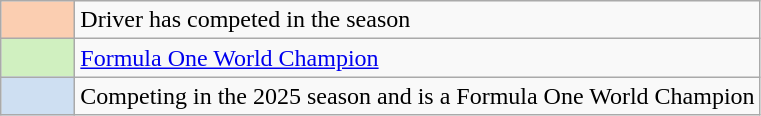<table class="wikitable">
<tr>
<th scope=row width=42px align=center style="background-color:#FBCEB1"></th>
<td>Driver has competed in the  season</td>
</tr>
<tr>
<th scope=row width=40px align=center style="background-color:#D0F0C0"></th>
<td><a href='#'>Formula One World Champion</a></td>
</tr>
<tr>
<th scope=row width=40px align=center style="background-color:#cedff2"></th>
<td>Competing in the 2025 season and is a Formula One World Champion</td>
</tr>
</table>
